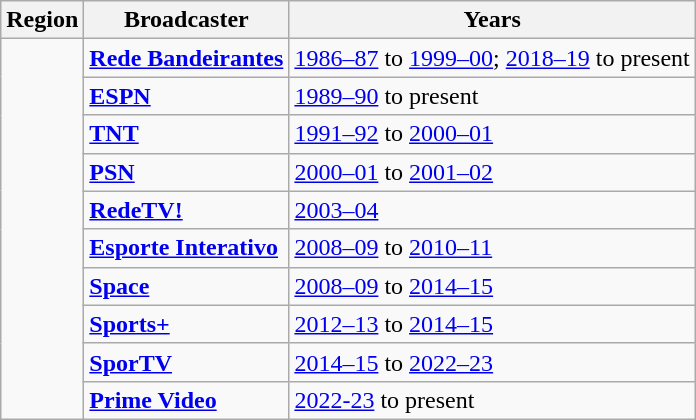<table class="wikitable">
<tr>
<th>Region</th>
<th>Broadcaster</th>
<th>Years</th>
</tr>
<tr>
<td rowspan="10"></td>
<td><strong><a href='#'>Rede Bandeirantes</a></strong></td>
<td><a href='#'>1986–87</a> to <a href='#'>1999–00</a>; <a href='#'>2018–19</a> to present</td>
</tr>
<tr>
<td><strong><a href='#'>ESPN</a></strong></td>
<td><a href='#'>1989–90</a> to present</td>
</tr>
<tr>
<td><strong><a href='#'>TNT</a></strong></td>
<td><a href='#'>1991–92</a> to <a href='#'>2000–01</a></td>
</tr>
<tr>
<td><strong><a href='#'>PSN</a></strong></td>
<td><a href='#'>2000–01</a> to <a href='#'>2001–02</a></td>
</tr>
<tr>
<td><strong><a href='#'>RedeTV!</a></strong></td>
<td><a href='#'>2003–04</a></td>
</tr>
<tr>
<td><strong><a href='#'>Esporte Interativo</a></strong></td>
<td><a href='#'>2008–09</a> to <a href='#'>2010–11</a></td>
</tr>
<tr>
<td><strong><a href='#'>Space</a></strong></td>
<td><a href='#'>2008–09</a> to <a href='#'>2014–15</a></td>
</tr>
<tr>
<td><strong><a href='#'>Sports+</a></strong></td>
<td><a href='#'>2012–13</a> to <a href='#'>2014–15</a></td>
</tr>
<tr>
<td><strong><a href='#'>SporTV</a></strong></td>
<td><a href='#'>2014–15</a> to <a href='#'>2022–23</a></td>
</tr>
<tr>
<td><strong><a href='#'>Prime Video</a></strong></td>
<td><a href='#'>2022-23</a> to present</td>
</tr>
</table>
